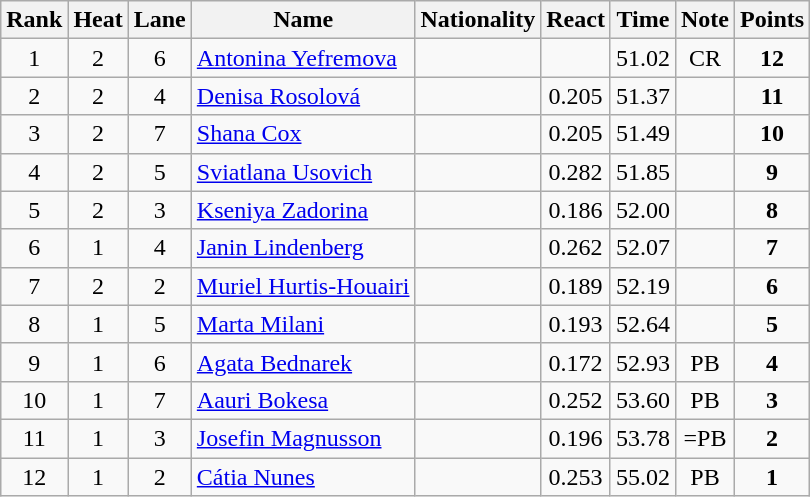<table class="wikitable sortable" style="text-align:center">
<tr>
<th>Rank</th>
<th>Heat</th>
<th>Lane</th>
<th>Name</th>
<th>Nationality</th>
<th>React</th>
<th>Time</th>
<th>Note</th>
<th>Points</th>
</tr>
<tr>
<td>1</td>
<td>2</td>
<td>6</td>
<td align=left><a href='#'>Antonina Yefremova</a></td>
<td align=left></td>
<td></td>
<td>51.02</td>
<td>CR</td>
<td><strong>12</strong></td>
</tr>
<tr>
<td>2</td>
<td>2</td>
<td>4</td>
<td align=left><a href='#'>Denisa Rosolová</a></td>
<td align=left></td>
<td>0.205</td>
<td>51.37</td>
<td></td>
<td><strong>11</strong></td>
</tr>
<tr>
<td>3</td>
<td>2</td>
<td>7</td>
<td align=left><a href='#'>Shana Cox</a></td>
<td align=left></td>
<td>0.205</td>
<td>51.49</td>
<td></td>
<td><strong>10</strong></td>
</tr>
<tr>
<td>4</td>
<td>2</td>
<td>5</td>
<td align=left><a href='#'>Sviatlana Usovich</a></td>
<td align=left></td>
<td>0.282</td>
<td>51.85</td>
<td></td>
<td><strong>9</strong></td>
</tr>
<tr>
<td>5</td>
<td>2</td>
<td>3</td>
<td align=left><a href='#'>Kseniya Zadorina</a></td>
<td align=left></td>
<td>0.186</td>
<td>52.00</td>
<td></td>
<td><strong>8</strong></td>
</tr>
<tr>
<td>6</td>
<td>1</td>
<td>4</td>
<td align=left><a href='#'>Janin Lindenberg</a></td>
<td align=left></td>
<td>0.262</td>
<td>52.07</td>
<td></td>
<td><strong>7</strong></td>
</tr>
<tr>
<td>7</td>
<td>2</td>
<td>2</td>
<td align=left><a href='#'>Muriel Hurtis-Houairi</a></td>
<td align=left></td>
<td>0.189</td>
<td>52.19</td>
<td></td>
<td><strong>6</strong></td>
</tr>
<tr>
<td>8</td>
<td>1</td>
<td>5</td>
<td align=left><a href='#'>Marta Milani</a></td>
<td align=left></td>
<td>0.193</td>
<td>52.64</td>
<td></td>
<td><strong>5</strong></td>
</tr>
<tr>
<td>9</td>
<td>1</td>
<td>6</td>
<td align=left><a href='#'>Agata Bednarek</a></td>
<td align=left></td>
<td>0.172</td>
<td>52.93</td>
<td>PB</td>
<td><strong>4</strong></td>
</tr>
<tr>
<td>10</td>
<td>1</td>
<td>7</td>
<td align=left><a href='#'>Aauri Bokesa</a></td>
<td align=left></td>
<td>0.252</td>
<td>53.60</td>
<td>PB</td>
<td><strong>3</strong></td>
</tr>
<tr>
<td>11</td>
<td>1</td>
<td>3</td>
<td align=left><a href='#'>Josefin Magnusson</a></td>
<td align=left></td>
<td>0.196</td>
<td>53.78</td>
<td>=PB</td>
<td><strong>2</strong></td>
</tr>
<tr>
<td>12</td>
<td>1</td>
<td>2</td>
<td align=left><a href='#'>Cátia Nunes</a></td>
<td align=left></td>
<td>0.253</td>
<td>55.02</td>
<td>PB</td>
<td><strong>1</strong></td>
</tr>
</table>
